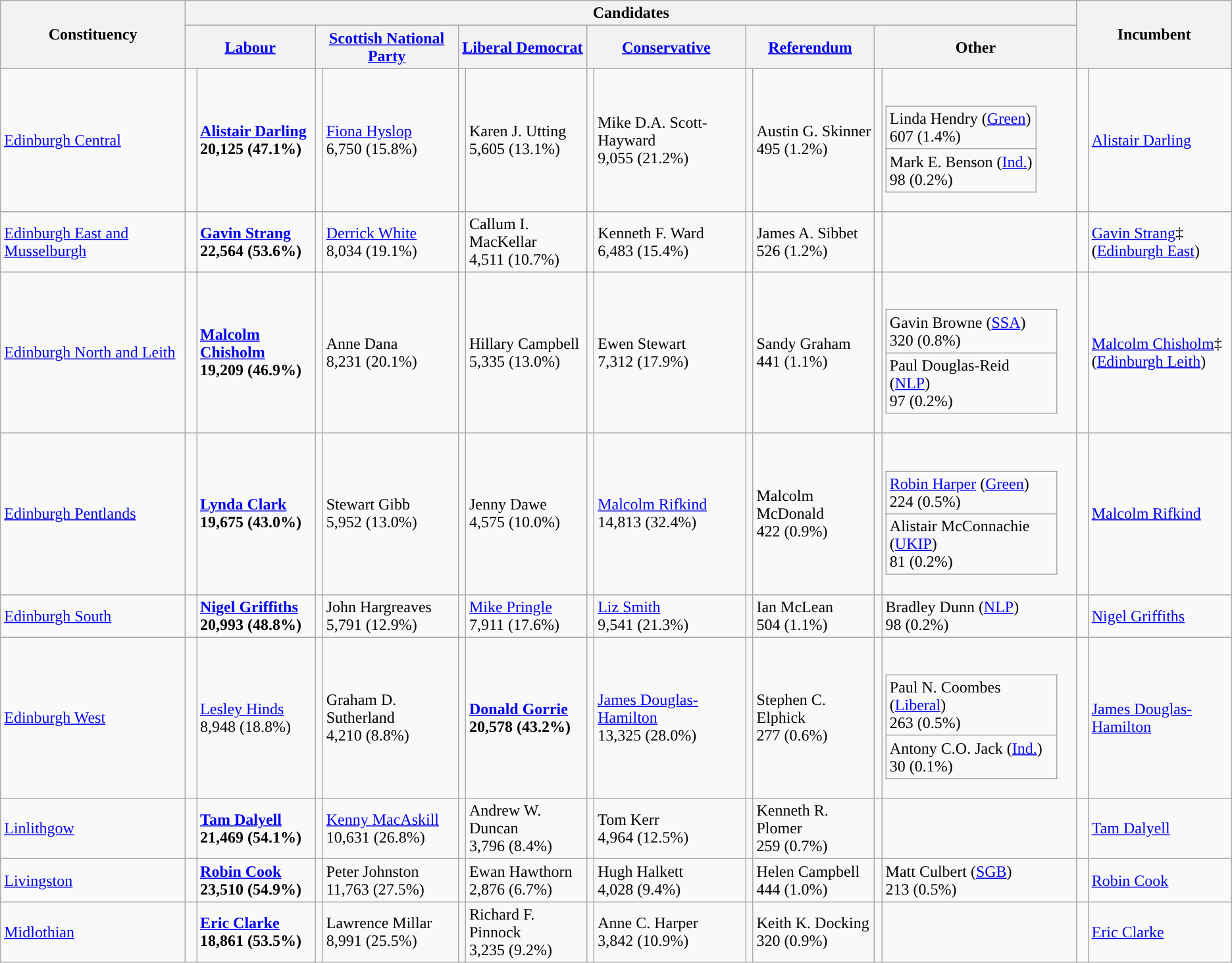<table class="wikitable">
<tr>
<th rowspan="2">Constituency</th>
<th colspan="12">Candidates</th>
<th colspan="2" rowspan="2">Incumbent</th>
</tr>
<tr>
<th colspan="2"><a href='#'>Labour</a></th>
<th colspan="2"><a href='#'>Scottish National Party</a></th>
<th colspan="2"><a href='#'>Liberal Democrat</a></th>
<th colspan="2"><a href='#'>Conservative</a></th>
<th colspan="2"><a href='#'>Referendum</a></th>
<th colspan="2">Other</th>
</tr>
<tr>
<td><a href='#'>Edinburgh Central</a></td>
<td style="color:inherit;background:"> </td>
<td><strong><a href='#'>Alistair Darling</a></strong><br><strong>20,125 (47.1%)</strong></td>
<td></td>
<td><a href='#'>Fiona Hyslop</a><br>6,750 (15.8%)</td>
<td></td>
<td>Karen J. Utting<br>5,605 (13.1%)</td>
<td></td>
<td>Mike D.A. Scott-Hayward<br>9,055 (21.2%)</td>
<td></td>
<td>Austin G. Skinner<br>495 (1.2%)</td>
<td></td>
<td><br><table class="wikitable">
<tr>
<td>Linda Hendry (<a href='#'>Green</a>)<br>607 (1.4%)</td>
</tr>
<tr>
<td>Mark E. Benson (<a href='#'>Ind.</a>)<br>98 (0.2%)</td>
</tr>
</table>
</td>
<td style="color:inherit;background:"> </td>
<td><a href='#'>Alistair Darling</a></td>
</tr>
<tr>
<td><a href='#'>Edinburgh East and Musselburgh</a></td>
<td style="color:inherit;background:"> </td>
<td><strong><a href='#'>Gavin Strang</a></strong><br><strong>22,564 (53.6%)</strong></td>
<td></td>
<td><a href='#'>Derrick White</a><br>8,034 (19.1%)</td>
<td></td>
<td>Callum I. MacKellar<br>4,511 (10.7%)</td>
<td></td>
<td>Kenneth F. Ward<br>6,483 (15.4%)</td>
<td></td>
<td>James A. Sibbet<br>526 (1.2%)</td>
<td></td>
<td></td>
<td style="color:inherit;background:"> </td>
<td><a href='#'>Gavin Strang</a>‡<br>(<a href='#'>Edinburgh East</a>)</td>
</tr>
<tr>
<td><a href='#'>Edinburgh North and Leith</a></td>
<td style="color:inherit;background:"> </td>
<td><strong><a href='#'>Malcolm Chisholm</a></strong><br><strong>19,209 (46.9%)</strong></td>
<td></td>
<td>Anne Dana<br>8,231 (20.1%)</td>
<td></td>
<td>Hillary Campbell<br>5,335 (13.0%)</td>
<td></td>
<td>Ewen Stewart<br>7,312 (17.9%)</td>
<td></td>
<td>Sandy Graham<br>441 (1.1%)</td>
<td></td>
<td><br><table class="wikitable">
<tr>
<td>Gavin Browne (<a href='#'>SSA</a>)<br>320 (0.8%)</td>
</tr>
<tr>
<td>Paul Douglas-Reid (<a href='#'>NLP</a>)<br>97 (0.2%)</td>
</tr>
</table>
</td>
<td style="color:inherit;background:"> </td>
<td><a href='#'>Malcolm Chisholm</a>‡<br>(<a href='#'>Edinburgh Leith</a>)</td>
</tr>
<tr>
<td><a href='#'>Edinburgh Pentlands</a></td>
<td style="color:inherit;background:"> </td>
<td><a href='#'><strong>Lynda Clark</strong></a><br><strong>19,675 (43.0%)</strong></td>
<td></td>
<td>Stewart Gibb<br>5,952 (13.0%)</td>
<td></td>
<td>Jenny Dawe<br>4,575 (10.0%)</td>
<td></td>
<td><a href='#'>Malcolm Rifkind</a><br>14,813 (32.4%)</td>
<td></td>
<td>Malcolm McDonald<br>422 (0.9%)</td>
<td></td>
<td><br><table class="wikitable">
<tr>
<td><a href='#'>Robin Harper</a> (<a href='#'>Green</a>)<br>224 (0.5%)</td>
</tr>
<tr>
<td>Alistair McConnachie (<a href='#'>UKIP</a>)<br>81 (0.2%)</td>
</tr>
</table>
</td>
<td style="color:inherit;background:"> </td>
<td><a href='#'>Malcolm Rifkind</a></td>
</tr>
<tr>
<td><a href='#'>Edinburgh South</a></td>
<td style="color:inherit;background:"> </td>
<td><strong><a href='#'>Nigel Griffiths</a></strong><br><strong>20,993 (48.8%)</strong></td>
<td></td>
<td>John Hargreaves<br>5,791 (12.9%)</td>
<td></td>
<td><a href='#'>Mike Pringle</a><br>7,911 (17.6%)</td>
<td></td>
<td><a href='#'>Liz Smith</a><br>9,541 (21.3%)</td>
<td></td>
<td>Ian McLean<br>504 (1.1%)</td>
<td></td>
<td>Bradley Dunn (<a href='#'>NLP</a>)<br>98 (0.2%)</td>
<td style="color:inherit;background:"> </td>
<td><a href='#'>Nigel Griffiths</a></td>
</tr>
<tr>
<td><a href='#'>Edinburgh West</a></td>
<td></td>
<td><a href='#'>Lesley Hinds</a><br>8,948 (18.8%)</td>
<td></td>
<td>Graham D. Sutherland<br>4,210 (8.8%)</td>
<td style="color:inherit;background:"></td>
<td><strong><a href='#'>Donald Gorrie</a></strong><br><strong>20,578 (43.2%)</strong></td>
<td></td>
<td><a href='#'>James Douglas-Hamilton</a><br>13,325 (28.0%)</td>
<td></td>
<td>Stephen C. Elphick<br>277 (0.6%)</td>
<td></td>
<td><br><table class="wikitable">
<tr>
<td>Paul N. Coombes (<a href='#'>Liberal</a>)<br>263 (0.5%)</td>
</tr>
<tr>
<td>Antony C.O. Jack (<a href='#'>Ind.</a>)<br>30 (0.1%)</td>
</tr>
</table>
</td>
<td style="color:inherit;background:"> </td>
<td><a href='#'>James Douglas-Hamilton</a></td>
</tr>
<tr>
<td><a href='#'>Linlithgow</a></td>
<td style="color:inherit;background:"> </td>
<td><strong><a href='#'>Tam Dalyell</a></strong><br><strong>21,469 (54.1%)</strong></td>
<td></td>
<td><a href='#'>Kenny MacAskill</a><br>10,631 (26.8%)</td>
<td></td>
<td>Andrew W. Duncan<br>3,796 (8.4%)</td>
<td></td>
<td>Tom Kerr<br>4,964 (12.5%)</td>
<td></td>
<td>Kenneth R. Plomer<br>259 (0.7%)</td>
<td></td>
<td></td>
<td style="color:inherit;background:"> </td>
<td><a href='#'>Tam Dalyell</a></td>
</tr>
<tr>
<td><a href='#'>Livingston</a></td>
<td style="color:inherit;background:"> </td>
<td><strong><a href='#'>Robin Cook</a></strong><br><strong>23,510 (54.9%)</strong></td>
<td></td>
<td>Peter Johnston<br>11,763 (27.5%)</td>
<td></td>
<td>Ewan Hawthorn<br>2,876 (6.7%)</td>
<td></td>
<td>Hugh Halkett<br>4,028 (9.4%)</td>
<td></td>
<td>Helen Campbell<br>444 (1.0%)</td>
<td></td>
<td>Matt Culbert (<a href='#'>SGB</a>)<br>213 (0.5%)</td>
<td style="color:inherit;background:"> </td>
<td><a href='#'>Robin Cook</a></td>
</tr>
<tr>
<td><a href='#'>Midlothian</a></td>
<td style="color:inherit;background:"> </td>
<td><strong><a href='#'>Eric Clarke</a></strong><br><strong>18,861 (53.5%)</strong></td>
<td></td>
<td>Lawrence Millar<br>8,991 (25.5%)</td>
<td></td>
<td>Richard F. Pinnock<br>3,235 (9.2%)</td>
<td></td>
<td>Anne C. Harper<br>3,842 (10.9%)</td>
<td></td>
<td>Keith K. Docking<br>320 (0.9%)</td>
<td></td>
<td></td>
<td style="color:inherit;background:"> </td>
<td><a href='#'>Eric Clarke</a></td>
</tr>
</table>
